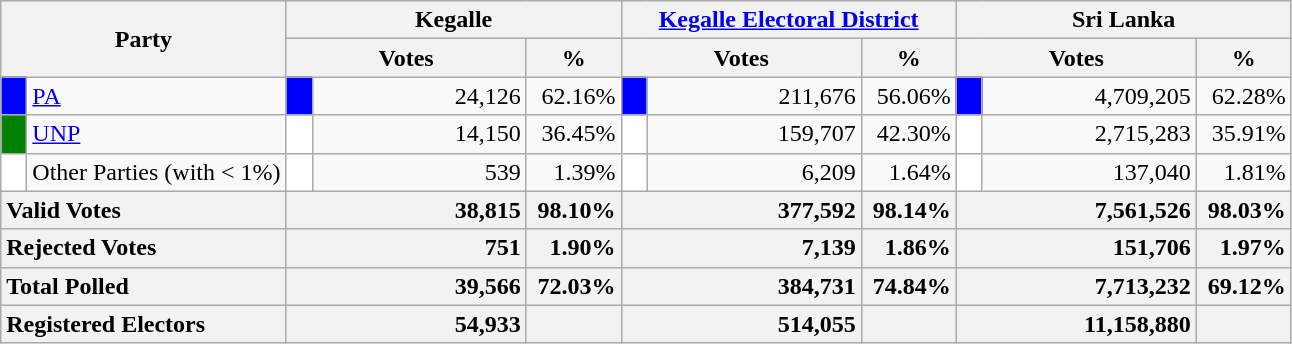<table class="wikitable">
<tr>
<th colspan="2" width="144px"rowspan="2">Party</th>
<th colspan="3" width="216px">Kegalle</th>
<th colspan="3" width="216px"><a href='#'>Kegalle Electoral District</a></th>
<th colspan="3" width="216px">Sri Lanka</th>
</tr>
<tr>
<th colspan="2" width="144px">Votes</th>
<th>%</th>
<th colspan="2" width="144px">Votes</th>
<th>%</th>
<th colspan="2" width="144px">Votes</th>
<th>%</th>
</tr>
<tr>
<td style="background-color:blue;" width="10px"></td>
<td style="text-align:left;"><a href='#'>PA</a></td>
<td style="background-color:blue;" width="10px"></td>
<td style="text-align:right;">24,126</td>
<td style="text-align:right;">62.16%</td>
<td style="background-color:blue;" width="10px"></td>
<td style="text-align:right;">211,676</td>
<td style="text-align:right;">56.06%</td>
<td style="background-color:blue;" width="10px"></td>
<td style="text-align:right;">4,709,205</td>
<td style="text-align:right;">62.28%</td>
</tr>
<tr>
<td style="background-color:green;" width="10px"></td>
<td style="text-align:left;"><a href='#'>UNP</a></td>
<td style="background-color:white;" width="10px"></td>
<td style="text-align:right;">14,150</td>
<td style="text-align:right;">36.45%</td>
<td style="background-color:white;" width="10px"></td>
<td style="text-align:right;">159,707</td>
<td style="text-align:right;">42.30%</td>
<td style="background-color:white;" width="10px"></td>
<td style="text-align:right;">2,715,283</td>
<td style="text-align:right;">35.91%</td>
</tr>
<tr>
<td style="background-color:white;" width="10px"></td>
<td style="text-align:left;">Other Parties (with < 1%)</td>
<td style="background-color:white;" width="10px"></td>
<td style="text-align:right;">539</td>
<td style="text-align:right;">1.39%</td>
<td style="background-color:white;" width="10px"></td>
<td style="text-align:right;">6,209</td>
<td style="text-align:right;">1.64%</td>
<td style="background-color:white;" width="10px"></td>
<td style="text-align:right;">137,040</td>
<td style="text-align:right;">1.81%</td>
</tr>
<tr>
<th colspan="2" width="144px"style="text-align:left;">Valid Votes</th>
<th style="text-align:right;"colspan="2" width="144px">38,815</th>
<th style="text-align:right;">98.10%</th>
<th style="text-align:right;"colspan="2" width="144px">377,592</th>
<th style="text-align:right;">98.14%</th>
<th style="text-align:right;"colspan="2" width="144px">7,561,526</th>
<th style="text-align:right;">98.03%</th>
</tr>
<tr>
<th colspan="2" width="144px"style="text-align:left;">Rejected Votes</th>
<th style="text-align:right;"colspan="2" width="144px">751</th>
<th style="text-align:right;">1.90%</th>
<th style="text-align:right;"colspan="2" width="144px">7,139</th>
<th style="text-align:right;">1.86%</th>
<th style="text-align:right;"colspan="2" width="144px">151,706</th>
<th style="text-align:right;">1.97%</th>
</tr>
<tr>
<th colspan="2" width="144px"style="text-align:left;">Total Polled</th>
<th style="text-align:right;"colspan="2" width="144px">39,566</th>
<th style="text-align:right;">72.03%</th>
<th style="text-align:right;"colspan="2" width="144px">384,731</th>
<th style="text-align:right;">74.84%</th>
<th style="text-align:right;"colspan="2" width="144px">7,713,232</th>
<th style="text-align:right;">69.12%</th>
</tr>
<tr>
<th colspan="2" width="144px"style="text-align:left;">Registered Electors</th>
<th style="text-align:right;"colspan="2" width="144px">54,933</th>
<th></th>
<th style="text-align:right;"colspan="2" width="144px">514,055</th>
<th></th>
<th style="text-align:right;"colspan="2" width="144px">11,158,880</th>
<th></th>
</tr>
</table>
